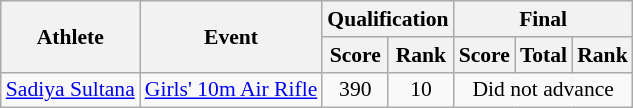<table class="wikitable" style="font-size:90%">
<tr>
<th rowspan="2">Athlete</th>
<th rowspan="2">Event</th>
<th colspan="2">Qualification</th>
<th colspan="3">Final</th>
</tr>
<tr>
<th>Score</th>
<th>Rank</th>
<th>Score</th>
<th>Total</th>
<th>Rank</th>
</tr>
<tr>
<td><a href='#'>Sadiya Sultana</a></td>
<td><a href='#'>Girls' 10m Air Rifle</a></td>
<td align=center>390</td>
<td align=center>10</td>
<td colspan=3 align=center>Did not advance</td>
</tr>
</table>
